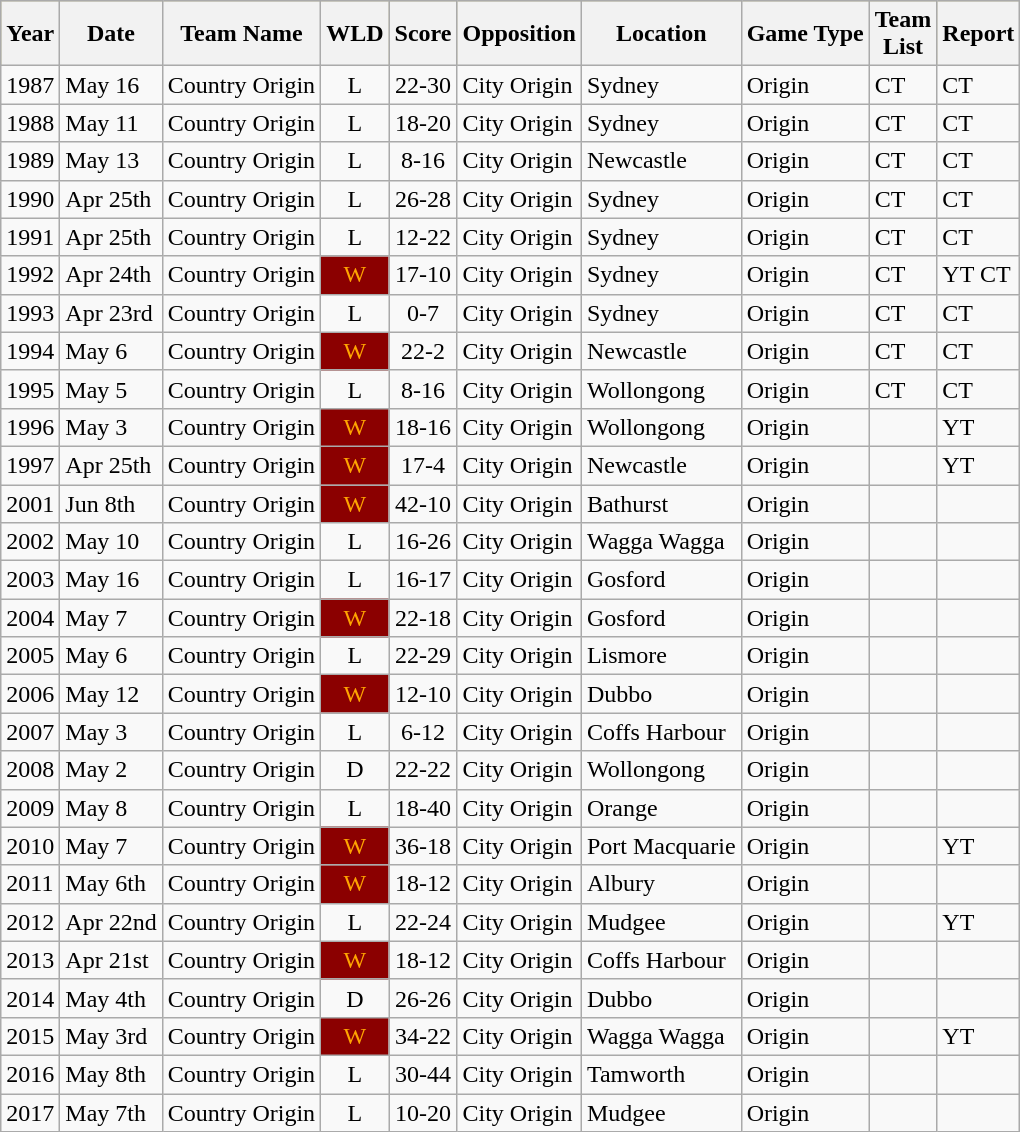<table class="wikitable">
<tr style="background:#bdb76b;">
<th>Year</th>
<th>Date</th>
<th>Team Name</th>
<th>WLD</th>
<th>Score</th>
<th>Opposition</th>
<th>Location</th>
<th>Game Type</th>
<th>Team<br>List</th>
<th>Report</th>
</tr>
<tr>
<td>1987</td>
<td>May 16</td>
<td> Country Origin</td>
<td align=center>L</td>
<td align=center>22-30</td>
<td> City Origin</td>
<td>Sydney</td>
<td>Origin</td>
<td>CT</td>
<td>CT</td>
</tr>
<tr>
<td>1988</td>
<td>May 11</td>
<td> Country Origin</td>
<td align=center>L</td>
<td align=center>18-20</td>
<td> City Origin</td>
<td>Sydney</td>
<td>Origin</td>
<td>CT</td>
<td>CT</td>
</tr>
<tr>
<td>1989</td>
<td>May 13</td>
<td> Country Origin</td>
<td align=center>L</td>
<td align=center>8-16</td>
<td> City Origin</td>
<td>Newcastle</td>
<td>Origin</td>
<td>CT</td>
<td>CT</td>
</tr>
<tr>
<td>1990</td>
<td>Apr 25th</td>
<td> Country Origin</td>
<td align=center>L</td>
<td align=center>26-28</td>
<td> City Origin</td>
<td>Sydney</td>
<td>Origin</td>
<td>CT</td>
<td>CT</td>
</tr>
<tr>
<td>1991</td>
<td>Apr 25th</td>
<td> Country Origin</td>
<td align=center>L</td>
<td align=center>12-22</td>
<td> City Origin</td>
<td>Sydney</td>
<td>Origin</td>
<td>CT</td>
<td>CT</td>
</tr>
<tr>
<td>1992</td>
<td>Apr 24th</td>
<td> Country Origin</td>
<td style="background:darkRed; color:orange;"align=center>W</td>
<td align=center>17-10</td>
<td> City Origin</td>
<td>Sydney</td>
<td>Origin</td>
<td>CT</td>
<td>YT CT</td>
</tr>
<tr>
<td>1993</td>
<td>Apr 23rd</td>
<td> Country Origin</td>
<td align=center>L</td>
<td align=center>0-7</td>
<td> City Origin</td>
<td>Sydney</td>
<td>Origin</td>
<td>CT</td>
<td>CT</td>
</tr>
<tr>
<td>1994</td>
<td>May 6</td>
<td> Country Origin</td>
<td style="background:darkRed; color:orange;"align=center>W</td>
<td align=center>22-2</td>
<td> City Origin</td>
<td>Newcastle</td>
<td>Origin</td>
<td>CT</td>
<td>CT</td>
</tr>
<tr>
<td>1995</td>
<td>May 5</td>
<td> Country Origin</td>
<td align=center>L</td>
<td align=center>8-16</td>
<td> City Origin</td>
<td>Wollongong</td>
<td>Origin</td>
<td>CT</td>
<td>CT</td>
</tr>
<tr>
<td>1996</td>
<td>May 3</td>
<td> Country Origin</td>
<td style="background:darkRed; color:orange;"align=center>W</td>
<td align=center>18-16</td>
<td> City Origin</td>
<td>Wollongong</td>
<td>Origin</td>
<td></td>
<td>YT</td>
</tr>
<tr>
<td>1997</td>
<td>Apr 25th</td>
<td> Country Origin</td>
<td style="background:darkRed; color:orange;"align=center>W</td>
<td align=center>17-4</td>
<td> City Origin</td>
<td>Newcastle</td>
<td>Origin</td>
<td></td>
<td>YT</td>
</tr>
<tr>
<td>2001</td>
<td>Jun 8th</td>
<td> Country Origin</td>
<td style="background:darkRed; color:orange;"align=center>W</td>
<td align=center>42-10</td>
<td> City Origin</td>
<td>Bathurst</td>
<td>Origin</td>
<td></td>
<td></td>
</tr>
<tr>
<td>2002</td>
<td>May 10</td>
<td> Country Origin</td>
<td align=center>L</td>
<td align=center>16-26</td>
<td> City Origin</td>
<td>Wagga Wagga</td>
<td>Origin</td>
<td></td>
<td></td>
</tr>
<tr>
<td>2003</td>
<td>May 16</td>
<td> Country Origin</td>
<td align=center>L</td>
<td align=center>16-17</td>
<td> City Origin</td>
<td>Gosford</td>
<td>Origin</td>
<td></td>
<td></td>
</tr>
<tr>
<td>2004</td>
<td>May 7</td>
<td> Country Origin</td>
<td style="background:darkRed; color:orange;"align=center>W</td>
<td align=center>22-18</td>
<td> City Origin</td>
<td>Gosford</td>
<td>Origin</td>
<td></td>
<td></td>
</tr>
<tr>
<td>2005</td>
<td>May 6</td>
<td> Country Origin</td>
<td align=center>L</td>
<td align=center>22-29</td>
<td> City Origin</td>
<td>Lismore</td>
<td>Origin</td>
<td></td>
<td></td>
</tr>
<tr>
<td>2006</td>
<td>May 12</td>
<td> Country Origin</td>
<td style="background:darkRed; color:orange;"align=center>W</td>
<td align=center>12-10</td>
<td> City Origin</td>
<td>Dubbo</td>
<td>Origin</td>
<td></td>
<td></td>
</tr>
<tr>
<td>2007</td>
<td>May 3</td>
<td> Country Origin</td>
<td align=center>L</td>
<td align=center>6-12</td>
<td> City Origin</td>
<td>Coffs Harbour</td>
<td>Origin</td>
<td></td>
<td></td>
</tr>
<tr>
<td>2008</td>
<td>May 2</td>
<td> Country Origin</td>
<td align=center>D</td>
<td align=center>22-22</td>
<td> City Origin</td>
<td>Wollongong</td>
<td>Origin</td>
<td></td>
<td></td>
</tr>
<tr>
<td>2009</td>
<td>May 8</td>
<td> Country Origin</td>
<td align=center>L</td>
<td align=center>18-40</td>
<td> City Origin</td>
<td>Orange</td>
<td>Origin</td>
<td></td>
<td></td>
</tr>
<tr>
<td>2010</td>
<td>May 7</td>
<td> Country Origin</td>
<td style="background:darkRed; color:orange;"align=center>W</td>
<td align=center>36-18</td>
<td> City Origin</td>
<td>Port Macquarie</td>
<td>Origin</td>
<td></td>
<td>YT</td>
</tr>
<tr>
<td>2011</td>
<td>May 6th</td>
<td> Country Origin</td>
<td style="background:darkRed; color:orange;"align=center>W</td>
<td align=center>18-12</td>
<td> City Origin</td>
<td>Albury</td>
<td>Origin</td>
<td></td>
<td></td>
</tr>
<tr>
<td>2012</td>
<td>Apr 22nd</td>
<td> Country Origin</td>
<td align=center>L</td>
<td align=center>22-24</td>
<td> City Origin</td>
<td>Mudgee</td>
<td>Origin</td>
<td></td>
<td>YT</td>
</tr>
<tr>
<td>2013</td>
<td>Apr 21st</td>
<td> Country Origin</td>
<td style="background:darkRed; color:orange;"align=center>W</td>
<td align=center>18-12</td>
<td> City Origin</td>
<td>Coffs Harbour</td>
<td>Origin</td>
<td></td>
<td></td>
</tr>
<tr>
<td>2014</td>
<td>May 4th</td>
<td> Country Origin</td>
<td align=center>D</td>
<td align=center>26-26</td>
<td> City Origin</td>
<td>Dubbo</td>
<td>Origin</td>
<td></td>
<td></td>
</tr>
<tr>
<td>2015</td>
<td>May 3rd</td>
<td> Country Origin</td>
<td style="background:darkRed; color:orange;"align=center>W</td>
<td align=center>34-22</td>
<td> City Origin</td>
<td>Wagga Wagga</td>
<td>Origin</td>
<td></td>
<td>YT</td>
</tr>
<tr>
<td>2016</td>
<td>May 8th</td>
<td> Country Origin</td>
<td align=center>L</td>
<td align=center>30-44</td>
<td> City Origin</td>
<td>Tamworth</td>
<td>Origin</td>
<td></td>
<td></td>
</tr>
<tr>
<td>2017</td>
<td>May 7th</td>
<td> Country Origin</td>
<td align=center>L</td>
<td align=center>10-20</td>
<td> City Origin</td>
<td>Mudgee</td>
<td>Origin</td>
<td></td>
<td></td>
</tr>
</table>
